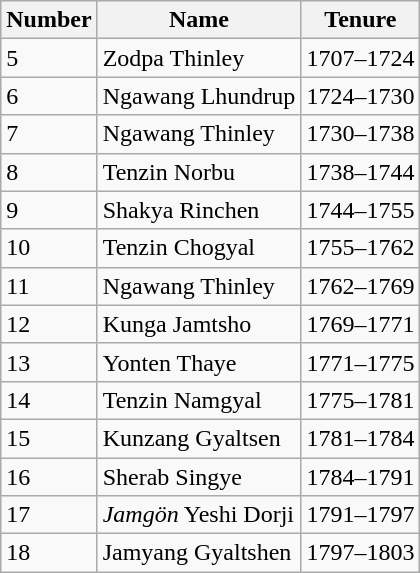<table class="wikitable">
<tr ->
<th>Number</th>
<th>Name</th>
<th>Tenure</th>
</tr>
<tr ->
<td>5</td>
<td>Zodpa Thinley</td>
<td>1707–1724</td>
</tr>
<tr ->
<td>6</td>
<td>Ngawang Lhundrup</td>
<td>1724–1730</td>
</tr>
<tr ->
<td>7</td>
<td>Ngawang Thinley</td>
<td>1730–1738</td>
</tr>
<tr ->
<td>8</td>
<td>Tenzin Norbu</td>
<td>1738–1744</td>
</tr>
<tr ->
<td>9</td>
<td>Shakya Rinchen</td>
<td>1744–1755</td>
</tr>
<tr ->
<td>10</td>
<td>Tenzin Chogyal</td>
<td>1755–1762</td>
</tr>
<tr ->
<td>11</td>
<td>Ngawang Thinley</td>
<td>1762–1769</td>
</tr>
<tr ->
<td>12</td>
<td>Kunga Jamtsho</td>
<td>1769–1771</td>
</tr>
<tr ->
<td>13</td>
<td>Yonten Thaye</td>
<td>1771–1775</td>
</tr>
<tr ->
<td>14</td>
<td>Tenzin Namgyal</td>
<td>1775–1781</td>
</tr>
<tr ->
<td>15</td>
<td>Kunzang Gyaltsen</td>
<td>1781–1784</td>
</tr>
<tr ->
<td>16</td>
<td>Sherab Singye</td>
<td>1784–1791</td>
</tr>
<tr ->
<td>17</td>
<td><em>Jamgön</em> Yeshi Dorji</td>
<td>1791–1797</td>
</tr>
<tr ->
<td>18</td>
<td>Jamyang Gyaltshen</td>
<td>1797–1803</td>
</tr>
</table>
